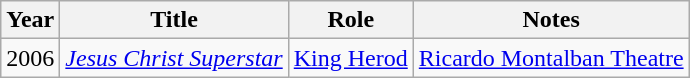<table class="wikitable sortable">
<tr>
<th>Year</th>
<th>Title</th>
<th>Role</th>
<th>Notes</th>
</tr>
<tr>
<td>2006</td>
<td><em><a href='#'>Jesus Christ Superstar</a></em></td>
<td><a href='#'>King Herod</a></td>
<td><a href='#'>Ricardo Montalban Theatre</a></td>
</tr>
</table>
